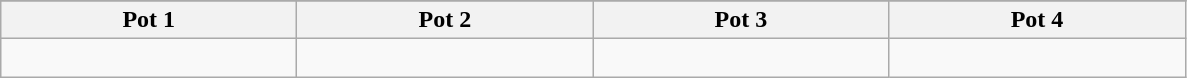<table class="wikitable">
<tr>
</tr>
<tr>
<th width=190>Pot 1</th>
<th width=190>Pot 2</th>
<th width=190>Pot 3</th>
<th width=190>Pot 4</th>
</tr>
<tr>
<td valign=top><br></td>
<td valign=top><br></td>
<td valign=top><br></td>
<td valign=top><br></td>
</tr>
</table>
